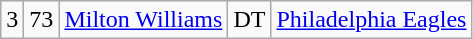<table class="wikitable" style="text-align:center">
<tr>
<td>3</td>
<td>73</td>
<td><a href='#'>Milton Williams</a></td>
<td>DT</td>
<td><a href='#'>Philadelphia Eagles</a></td>
</tr>
</table>
